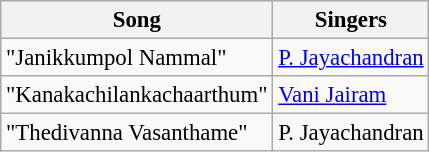<table class="wikitable" style="font-size:95%;">
<tr>
<th>Song</th>
<th>Singers</th>
</tr>
<tr>
<td>"Janikkumpol Nammal"</td>
<td><a href='#'>P. Jayachandran</a></td>
</tr>
<tr>
<td>"Kanakachilankachaarthum"</td>
<td><a href='#'>Vani Jairam</a></td>
</tr>
<tr>
<td>"Thedivanna Vasanthame"</td>
<td>P. Jayachandran</td>
</tr>
</table>
